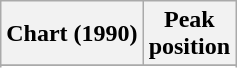<table class="wikitable sortable plainrowheaders">
<tr>
<th>Chart (1990)</th>
<th>Peak<br>position</th>
</tr>
<tr>
</tr>
<tr>
</tr>
<tr>
</tr>
<tr>
</tr>
<tr>
</tr>
</table>
